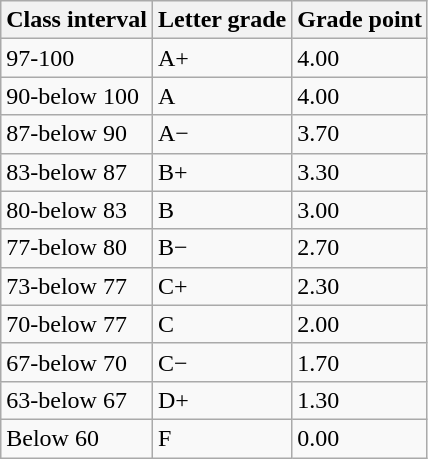<table class="wikitable">
<tr>
<th>Class interval</th>
<th>Letter grade</th>
<th>Grade point</th>
</tr>
<tr>
<td>97-100</td>
<td>A+</td>
<td>4.00</td>
</tr>
<tr>
<td>90-below 100</td>
<td>A</td>
<td>4.00</td>
</tr>
<tr>
<td>87-below 90</td>
<td>A−</td>
<td>3.70</td>
</tr>
<tr>
<td>83-below 87</td>
<td>B+</td>
<td>3.30</td>
</tr>
<tr>
<td>80-below 83</td>
<td>B</td>
<td>3.00</td>
</tr>
<tr>
<td>77-below 80</td>
<td>B−</td>
<td>2.70</td>
</tr>
<tr>
<td>73-below 77</td>
<td>C+</td>
<td>2.30</td>
</tr>
<tr>
<td>70-below 77</td>
<td>C</td>
<td>2.00</td>
</tr>
<tr>
<td>67-below 70</td>
<td>C−</td>
<td>1.70</td>
</tr>
<tr>
<td>63-below 67</td>
<td>D+</td>
<td>1.30</td>
</tr>
<tr>
<td>Below 60</td>
<td>F</td>
<td>0.00</td>
</tr>
</table>
